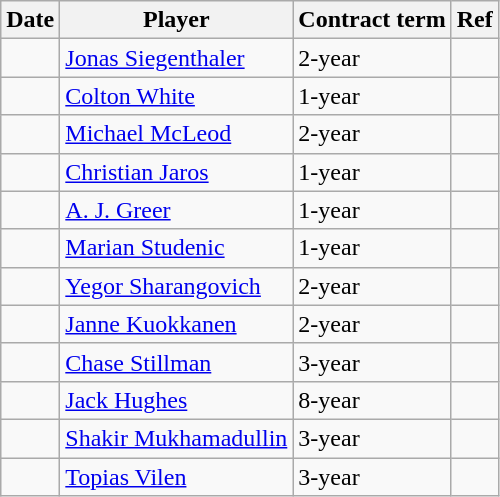<table class="wikitable">
<tr>
<th>Date</th>
<th>Player</th>
<th>Contract term</th>
<th>Ref</th>
</tr>
<tr>
<td></td>
<td><a href='#'>Jonas Siegenthaler</a></td>
<td>2-year</td>
<td></td>
</tr>
<tr>
<td></td>
<td><a href='#'>Colton White</a></td>
<td>1-year</td>
<td></td>
</tr>
<tr>
<td></td>
<td><a href='#'>Michael McLeod</a></td>
<td>2-year</td>
<td></td>
</tr>
<tr>
<td></td>
<td><a href='#'>Christian Jaros</a></td>
<td>1-year</td>
<td></td>
</tr>
<tr>
<td></td>
<td><a href='#'>A. J. Greer</a></td>
<td>1-year</td>
<td></td>
</tr>
<tr>
<td></td>
<td><a href='#'>Marian Studenic</a></td>
<td>1-year</td>
<td></td>
</tr>
<tr>
<td></td>
<td><a href='#'>Yegor Sharangovich</a></td>
<td>2-year</td>
<td></td>
</tr>
<tr>
<td></td>
<td><a href='#'>Janne Kuokkanen</a></td>
<td>2-year</td>
<td></td>
</tr>
<tr>
<td></td>
<td><a href='#'>Chase Stillman</a></td>
<td>3-year</td>
<td></td>
</tr>
<tr>
<td></td>
<td><a href='#'>Jack Hughes</a></td>
<td>8-year</td>
<td></td>
</tr>
<tr>
<td></td>
<td><a href='#'>Shakir Mukhamadullin</a></td>
<td>3-year</td>
<td></td>
</tr>
<tr>
<td></td>
<td><a href='#'>Topias Vilen</a></td>
<td>3-year</td>
<td></td>
</tr>
</table>
